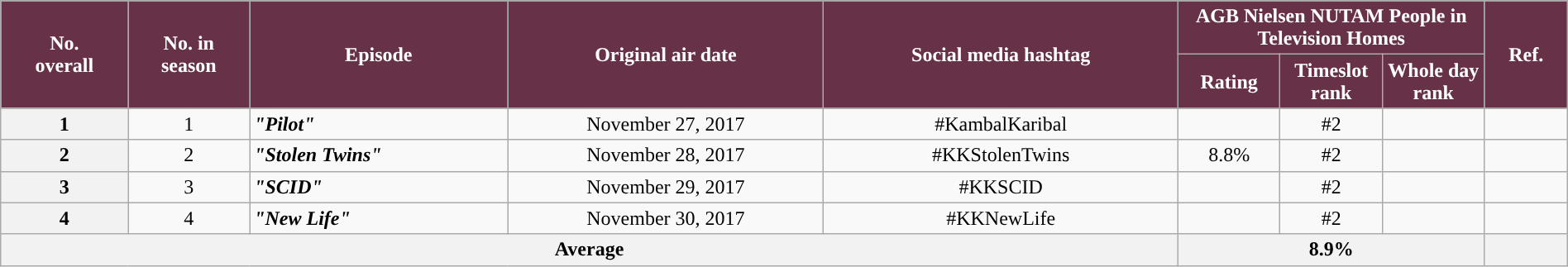<table class="wikitable" style="text-align:center; font-size:100%; line-height:18px;" width="100%">
<tr>
<th style="background-color:#673147; color:#ffffff;" rowspan="2">No.<br>overall</th>
<th style="background-color:#673147; color:#ffffff;" rowspan="2">No. in<br>season</th>
<th style="background-color:#673147; color:#ffffff;" rowspan="2">Episode</th>
<th style="background-color:#673147; color:white" rowspan="2">Original air date</th>
<th style="background-color:#673147; color:white" rowspan="2">Social media hashtag</th>
<th style="background-color:#673147; color:#ffffff;" colspan="3">AGB Nielsen NUTAM People in Television Homes</th>
<th style="background-color:#673147;  color:#ffffff;" rowspan="2">Ref.</th>
</tr>
<tr>
<th style="background-color:#673147; width:75px; color:#ffffff;">Rating</th>
<th style="background-color:#673147; width:75px; color:#ffffff;">Timeslot<br>rank</th>
<th style="background-color:#673147; width:75px; color:#ffffff;">Whole day<br>rank</th>
</tr>
<tr>
<th>1</th>
<td>1</td>
<td style="text-align: left;"><strong><em>"Pilot"</em></strong></td>
<td>November 27, 2017</td>
<td>#KambalKaribal</td>
<td></td>
<td>#2</td>
<td></td>
<td></td>
</tr>
<tr>
<th>2</th>
<td>2</td>
<td style="text-align: left;"><strong><em>"Stolen Twins"</em></strong></td>
<td>November 28, 2017</td>
<td>#KKStolenTwins</td>
<td>8.8%</td>
<td>#2</td>
<td></td>
<td></td>
</tr>
<tr>
<th>3</th>
<td>3</td>
<td style="text-align: left;"><strong><em>"SCID"</em></strong></td>
<td>November 29, 2017</td>
<td>#KKSCID</td>
<td></td>
<td>#2</td>
<td></td>
<td></td>
</tr>
<tr>
<th>4</th>
<td>4</td>
<td style="text-align: left;"><strong><em>"New Life"</em></strong></td>
<td>November 30, 2017</td>
<td>#KKNewLife</td>
<td></td>
<td>#2</td>
<td></td>
<td></td>
</tr>
<tr>
<th colspan="5">Average</th>
<th colspan="3">8.9%</th>
<th></th>
</tr>
</table>
